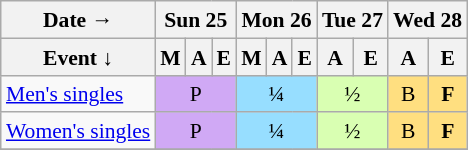<table class="wikitable" style="margin:0.5em auto; font-size:90%; line-height:1.25em;">
<tr style="text-align:center;">
<th>Date →</th>
<th colspan="3">Sun 25</th>
<th colspan="3">Mon 26</th>
<th colspan="2">Tue 27</th>
<th colspan="2">Wed 28</th>
</tr>
<tr>
<th>Event   ↓</th>
<th>M</th>
<th>A</th>
<th>E</th>
<th>M</th>
<th>A</th>
<th>E</th>
<th>A</th>
<th>E</th>
<th>A</th>
<th>E</th>
</tr>
<tr style="text-align:center;">
<td style="text-align:left;"><a href='#'>Men's singles</a></td>
<td colspan="3" style="background-color:#D0A9F5">P</td>
<td colspan="3" style="background-color:#97DEFF">¼</td>
<td colspan="2" style="background-color:#D9FFB2;">½</td>
<td style="background-color:#FFDF80;">B</td>
<td style="background-color:#FFDF80;"><strong>F</strong></td>
</tr>
<tr style="text-align:center;">
<td style="text-align:left;"><a href='#'>Women's singles</a></td>
<td colspan="3" style="background-color:#D0A9F5">P</td>
<td colspan="3" style="background-color:#97DEFF">¼</td>
<td colspan="2" style="background-color:#D9FFB2;">½</td>
<td style="background-color:#FFDF80;">B</td>
<td style="background-color:#FFDF80;"><strong>F</strong></td>
</tr>
<tr>
</tr>
</table>
